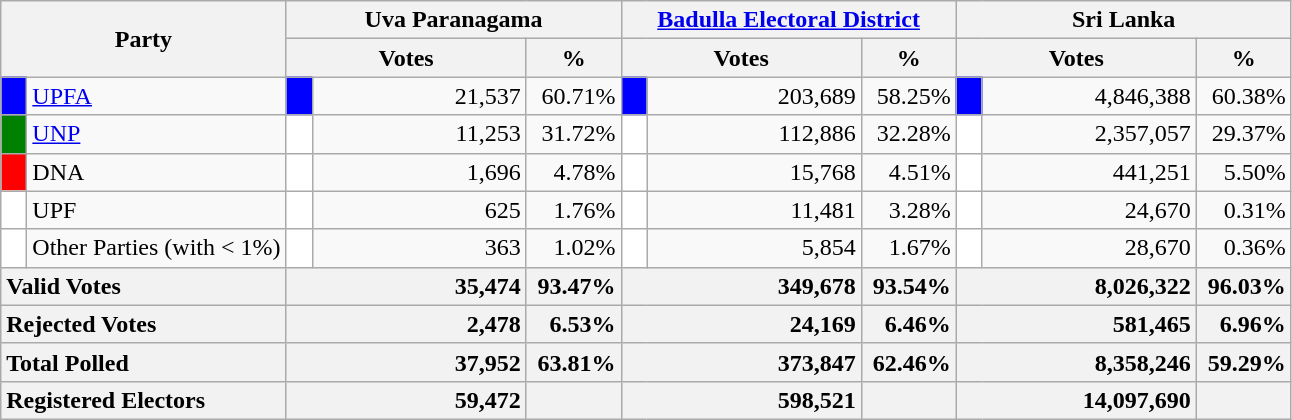<table class="wikitable">
<tr>
<th colspan="2" width="144px"rowspan="2">Party</th>
<th colspan="3" width="216px">Uva Paranagama</th>
<th colspan="3" width="216px"><a href='#'>Badulla Electoral District</a></th>
<th colspan="3" width="216px">Sri Lanka</th>
</tr>
<tr>
<th colspan="2" width="144px">Votes</th>
<th>%</th>
<th colspan="2" width="144px">Votes</th>
<th>%</th>
<th colspan="2" width="144px">Votes</th>
<th>%</th>
</tr>
<tr>
<td style="background-color:blue;" width="10px"></td>
<td style="text-align:left;"><a href='#'>UPFA</a></td>
<td style="background-color:blue;" width="10px"></td>
<td style="text-align:right;">21,537</td>
<td style="text-align:right;">60.71%</td>
<td style="background-color:blue;" width="10px"></td>
<td style="text-align:right;">203,689</td>
<td style="text-align:right;">58.25%</td>
<td style="background-color:blue;" width="10px"></td>
<td style="text-align:right;">4,846,388</td>
<td style="text-align:right;">60.38%</td>
</tr>
<tr>
<td style="background-color:green;" width="10px"></td>
<td style="text-align:left;"><a href='#'>UNP</a></td>
<td style="background-color:white;" width="10px"></td>
<td style="text-align:right;">11,253</td>
<td style="text-align:right;">31.72%</td>
<td style="background-color:white;" width="10px"></td>
<td style="text-align:right;">112,886</td>
<td style="text-align:right;">32.28%</td>
<td style="background-color:white;" width="10px"></td>
<td style="text-align:right;">2,357,057</td>
<td style="text-align:right;">29.37%</td>
</tr>
<tr>
<td style="background-color:red;" width="10px"></td>
<td style="text-align:left;">DNA</td>
<td style="background-color:white;" width="10px"></td>
<td style="text-align:right;">1,696</td>
<td style="text-align:right;">4.78%</td>
<td style="background-color:white;" width="10px"></td>
<td style="text-align:right;">15,768</td>
<td style="text-align:right;">4.51%</td>
<td style="background-color:white;" width="10px"></td>
<td style="text-align:right;">441,251</td>
<td style="text-align:right;">5.50%</td>
</tr>
<tr>
<td style="background-color:white;" width="10px"></td>
<td style="text-align:left;">UPF</td>
<td style="background-color:white;" width="10px"></td>
<td style="text-align:right;">625</td>
<td style="text-align:right;">1.76%</td>
<td style="background-color:white;" width="10px"></td>
<td style="text-align:right;">11,481</td>
<td style="text-align:right;">3.28%</td>
<td style="background-color:white;" width="10px"></td>
<td style="text-align:right;">24,670</td>
<td style="text-align:right;">0.31%</td>
</tr>
<tr>
<td style="background-color:white;" width="10px"></td>
<td style="text-align:left;">Other Parties (with < 1%)</td>
<td style="background-color:white;" width="10px"></td>
<td style="text-align:right;">363</td>
<td style="text-align:right;">1.02%</td>
<td style="background-color:white;" width="10px"></td>
<td style="text-align:right;">5,854</td>
<td style="text-align:right;">1.67%</td>
<td style="background-color:white;" width="10px"></td>
<td style="text-align:right;">28,670</td>
<td style="text-align:right;">0.36%</td>
</tr>
<tr>
<th colspan="2" width="144px"style="text-align:left;">Valid Votes</th>
<th style="text-align:right;"colspan="2" width="144px">35,474</th>
<th style="text-align:right;">93.47%</th>
<th style="text-align:right;"colspan="2" width="144px">349,678</th>
<th style="text-align:right;">93.54%</th>
<th style="text-align:right;"colspan="2" width="144px">8,026,322</th>
<th style="text-align:right;">96.03%</th>
</tr>
<tr>
<th colspan="2" width="144px"style="text-align:left;">Rejected Votes</th>
<th style="text-align:right;"colspan="2" width="144px">2,478</th>
<th style="text-align:right;">6.53%</th>
<th style="text-align:right;"colspan="2" width="144px">24,169</th>
<th style="text-align:right;">6.46%</th>
<th style="text-align:right;"colspan="2" width="144px">581,465</th>
<th style="text-align:right;">6.96%</th>
</tr>
<tr>
<th colspan="2" width="144px"style="text-align:left;">Total Polled</th>
<th style="text-align:right;"colspan="2" width="144px">37,952</th>
<th style="text-align:right;">63.81%</th>
<th style="text-align:right;"colspan="2" width="144px">373,847</th>
<th style="text-align:right;">62.46%</th>
<th style="text-align:right;"colspan="2" width="144px">8,358,246</th>
<th style="text-align:right;">59.29%</th>
</tr>
<tr>
<th colspan="2" width="144px"style="text-align:left;">Registered Electors</th>
<th style="text-align:right;"colspan="2" width="144px">59,472</th>
<th></th>
<th style="text-align:right;"colspan="2" width="144px">598,521</th>
<th></th>
<th style="text-align:right;"colspan="2" width="144px">14,097,690</th>
<th></th>
</tr>
</table>
